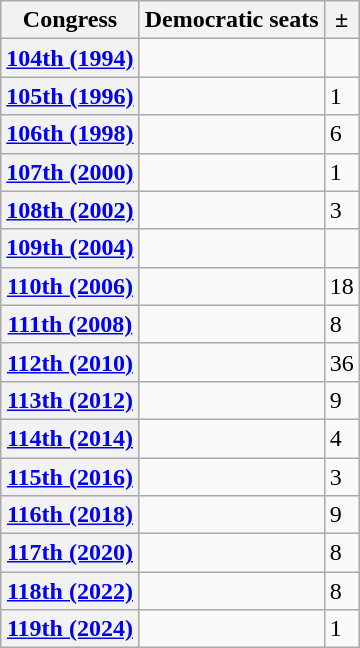<table class=wikitable>
<tr>
<th>Congress</th>
<th>Democratic seats</th>
<th>±</th>
</tr>
<tr>
<th><a href='#'>104th (1994)</a></th>
<td></td>
<td></td>
</tr>
<tr>
<th><a href='#'>105th (1996)</a></th>
<td></td>
<td> 1</td>
</tr>
<tr>
<th><a href='#'>106th (1998)</a></th>
<td></td>
<td> 6</td>
</tr>
<tr>
<th><a href='#'>107th (2000)</a></th>
<td></td>
<td> 1</td>
</tr>
<tr>
<th><a href='#'>108th (2002)</a></th>
<td></td>
<td> 3</td>
</tr>
<tr>
<th><a href='#'>109th (2004)</a></th>
<td></td>
<td></td>
</tr>
<tr>
<th><a href='#'>110th (2006)</a></th>
<td></td>
<td> 18</td>
</tr>
<tr>
<th><a href='#'>111th (2008)</a></th>
<td></td>
<td> 8</td>
</tr>
<tr>
<th><a href='#'>112th (2010)</a></th>
<td></td>
<td> 36</td>
</tr>
<tr>
<th><a href='#'>113th (2012)</a></th>
<td></td>
<td> 9</td>
</tr>
<tr>
<th><a href='#'>114th (2014)</a></th>
<td></td>
<td> 4</td>
</tr>
<tr>
<th><a href='#'>115th (2016)</a></th>
<td></td>
<td> 3</td>
</tr>
<tr>
<th><a href='#'>116th (2018)</a></th>
<td></td>
<td> 9</td>
</tr>
<tr>
<th><a href='#'>117th (2020)</a></th>
<td></td>
<td> 8</td>
</tr>
<tr>
<th><a href='#'>118th (2022)</a></th>
<td></td>
<td> 8</td>
</tr>
<tr>
<th><a href='#'>119th (2024)</a></th>
<td></td>
<td> 1</td>
</tr>
</table>
